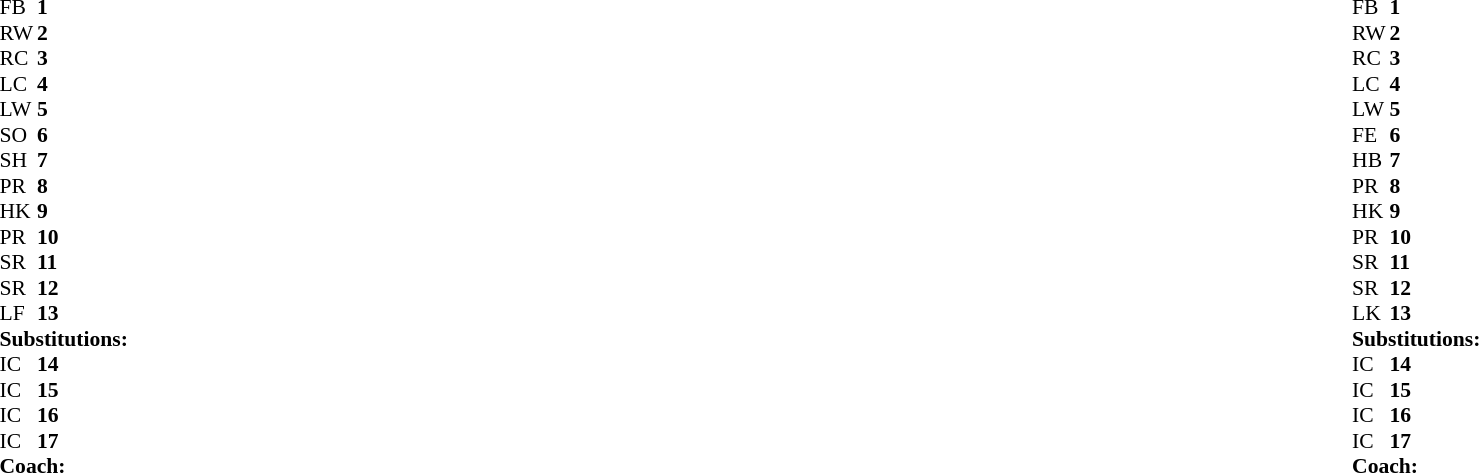<table width="100%">
<tr>
<td valign="top" width="50%"><br><table style="font-size: 90%" cellspacing="0" cellpadding="0">
<tr>
<th width="25"></th>
<th width="25"></th>
</tr>
<tr>
<td>FB</td>
<td><strong>1</strong></td>
<td></td>
</tr>
<tr>
<td>RW</td>
<td><strong>2</strong></td>
<td></td>
</tr>
<tr>
<td>RC</td>
<td><strong>3</strong></td>
<td></td>
</tr>
<tr>
<td>LC</td>
<td><strong>4</strong></td>
<td></td>
</tr>
<tr>
<td>LW</td>
<td><strong>5</strong></td>
<td></td>
</tr>
<tr>
<td>SO</td>
<td><strong>6</strong></td>
<td></td>
</tr>
<tr>
<td>SH</td>
<td><strong>7</strong></td>
<td></td>
</tr>
<tr>
<td>PR</td>
<td><strong>8</strong></td>
<td></td>
</tr>
<tr>
<td>HK</td>
<td><strong>9</strong></td>
<td></td>
</tr>
<tr>
<td>PR</td>
<td><strong>10</strong></td>
<td></td>
</tr>
<tr>
<td>SR</td>
<td><strong>11</strong></td>
<td></td>
</tr>
<tr>
<td>SR</td>
<td><strong>12</strong></td>
<td></td>
</tr>
<tr>
<td>LF</td>
<td><strong>13</strong></td>
<td></td>
</tr>
<tr>
<td colspan=3><strong>Substitutions:</strong></td>
</tr>
<tr>
<td>IC</td>
<td><strong>14</strong></td>
<td></td>
</tr>
<tr>
<td>IC</td>
<td><strong>15</strong></td>
<td></td>
</tr>
<tr>
<td>IC</td>
<td><strong>16</strong></td>
<td></td>
</tr>
<tr>
<td>IC</td>
<td><strong>17</strong></td>
<td></td>
</tr>
<tr>
<td colspan=3><strong>Coach:</strong></td>
</tr>
<tr>
<td colspan="4"></td>
</tr>
</table>
</td>
<td valign="top" width="50%"><br><table style="font-size: 90%" cellspacing="0" cellpadding="0" align="center">
<tr>
<th width="25"></th>
<th width="25"></th>
</tr>
<tr>
<td>FB</td>
<td><strong>1</strong></td>
<td></td>
</tr>
<tr>
<td>RW</td>
<td><strong>2</strong></td>
<td></td>
</tr>
<tr>
<td>RC</td>
<td><strong>3</strong></td>
<td></td>
</tr>
<tr>
<td>LC</td>
<td><strong>4</strong></td>
<td></td>
</tr>
<tr>
<td>LW</td>
<td><strong>5</strong></td>
<td></td>
</tr>
<tr>
<td>FE</td>
<td><strong>6</strong></td>
<td></td>
</tr>
<tr>
<td>HB</td>
<td><strong>7</strong></td>
<td></td>
</tr>
<tr>
<td>PR</td>
<td><strong>8</strong></td>
<td></td>
</tr>
<tr>
<td>HK</td>
<td><strong>9</strong></td>
<td></td>
</tr>
<tr>
<td>PR</td>
<td><strong>10</strong></td>
<td></td>
</tr>
<tr>
<td>SR</td>
<td><strong>11</strong></td>
<td></td>
</tr>
<tr>
<td>SR</td>
<td><strong>12</strong></td>
<td></td>
</tr>
<tr>
<td>LK</td>
<td><strong>13</strong></td>
<td></td>
</tr>
<tr>
<td colspan=3><strong>Substitutions:</strong></td>
</tr>
<tr>
<td>IC</td>
<td><strong>14</strong></td>
<td></td>
</tr>
<tr>
<td>IC</td>
<td><strong>15</strong></td>
<td></td>
</tr>
<tr>
<td>IC</td>
<td><strong>16</strong></td>
<td></td>
</tr>
<tr>
<td>IC</td>
<td><strong>17</strong></td>
<td></td>
</tr>
<tr>
<td colspan=3><strong>Coach:</strong></td>
</tr>
<tr>
<td colspan="4"></td>
</tr>
</table>
</td>
</tr>
</table>
